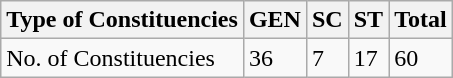<table class="wikitable">
<tr>
<th>Type of Constituencies</th>
<th>GEN</th>
<th>SC</th>
<th>ST</th>
<th>Total</th>
</tr>
<tr>
<td>No. of Constituencies</td>
<td>36</td>
<td>7</td>
<td>17</td>
<td>60</td>
</tr>
</table>
